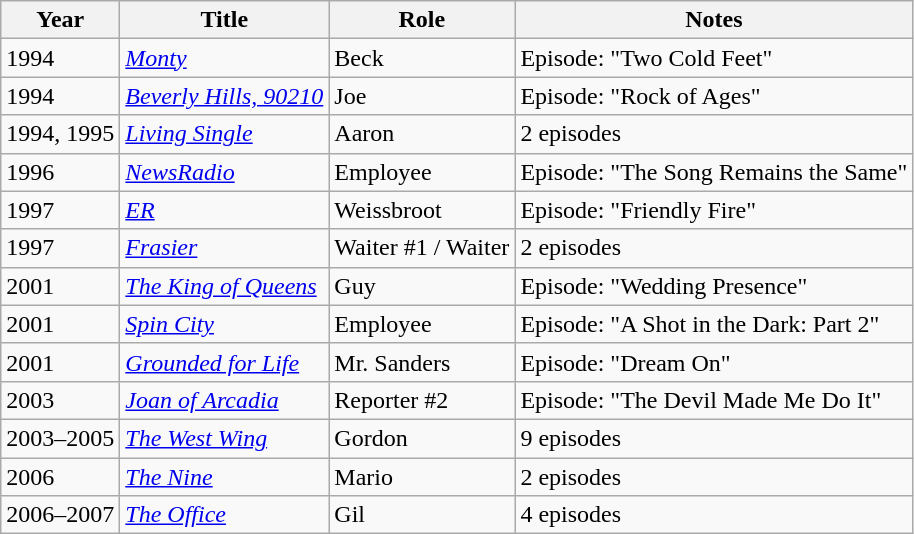<table class="wikitable sortable">
<tr>
<th>Year</th>
<th>Title</th>
<th>Role</th>
<th>Notes</th>
</tr>
<tr>
<td>1994</td>
<td><a href='#'><em>Monty</em></a></td>
<td>Beck</td>
<td>Episode: "Two Cold Feet"</td>
</tr>
<tr>
<td>1994</td>
<td><em><a href='#'>Beverly Hills, 90210</a></em></td>
<td>Joe</td>
<td>Episode: "Rock of Ages"</td>
</tr>
<tr>
<td>1994, 1995</td>
<td><em><a href='#'>Living Single</a></em></td>
<td>Aaron</td>
<td>2 episodes</td>
</tr>
<tr>
<td>1996</td>
<td><em><a href='#'>NewsRadio</a></em></td>
<td>Employee</td>
<td>Episode: "The Song Remains the Same"</td>
</tr>
<tr>
<td>1997</td>
<td><a href='#'><em>ER</em></a></td>
<td>Weissbroot</td>
<td>Episode: "Friendly Fire"</td>
</tr>
<tr>
<td>1997</td>
<td><em><a href='#'>Frasier</a></em></td>
<td>Waiter #1 / Waiter</td>
<td>2 episodes</td>
</tr>
<tr>
<td>2001</td>
<td><em><a href='#'>The King of Queens</a></em></td>
<td>Guy</td>
<td>Episode: "Wedding Presence"</td>
</tr>
<tr>
<td>2001</td>
<td><em><a href='#'>Spin City</a></em></td>
<td>Employee</td>
<td>Episode: "A Shot in the Dark: Part 2"</td>
</tr>
<tr>
<td>2001</td>
<td><em><a href='#'>Grounded for Life</a></em></td>
<td>Mr. Sanders</td>
<td>Episode: "Dream On"</td>
</tr>
<tr>
<td>2003</td>
<td><em><a href='#'>Joan of Arcadia</a></em></td>
<td>Reporter #2</td>
<td>Episode: "The Devil Made Me Do It"</td>
</tr>
<tr>
<td>2003–2005</td>
<td><em><a href='#'>The West Wing</a></em></td>
<td>Gordon</td>
<td>9 episodes</td>
</tr>
<tr>
<td>2006</td>
<td><a href='#'><em>The Nine</em></a></td>
<td>Mario</td>
<td>2 episodes</td>
</tr>
<tr>
<td>2006–2007</td>
<td><a href='#'><em>The Office</em></a></td>
<td>Gil</td>
<td>4 episodes</td>
</tr>
</table>
